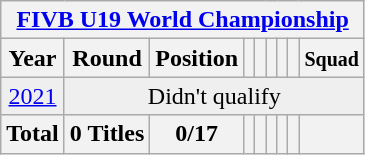<table class="wikitable" style="text-align: center;">
<tr>
<th colspan=9><a href='#'>FIVB U19 World Championship</a></th>
</tr>
<tr>
<th>Year</th>
<th>Round</th>
<th>Position</th>
<th></th>
<th></th>
<th></th>
<th></th>
<th></th>
<th><small>Squad</small></th>
</tr>
<tr bgcolor="efefef">
<td> <a href='#'>2021</a></td>
<td colspan=9 rowspan=1>Didn't qualify</td>
</tr>
<tr>
<th>Total</th>
<th>0 Titles</th>
<th>0/17</th>
<th></th>
<th></th>
<th></th>
<th></th>
<th></th>
<th></th>
</tr>
</table>
